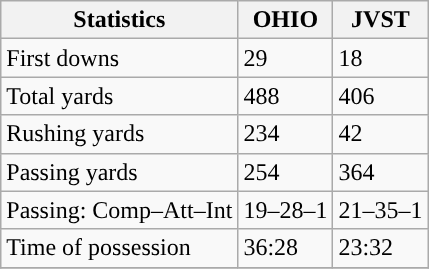<table class="wikitable" style="float: left;">
<tr>
<th>Statistics</th>
<th>OHIO</th>
<th>JVST</th>
</tr>
<tr>
<td>First downs</td>
<td>29</td>
<td>18</td>
</tr>
<tr>
<td>Total yards</td>
<td>488</td>
<td>406</td>
</tr>
<tr>
<td>Rushing yards</td>
<td>234</td>
<td>42</td>
</tr>
<tr>
<td>Passing yards</td>
<td>254</td>
<td>364</td>
</tr>
<tr>
<td>Passing: Comp–Att–Int</td>
<td>19–28–1</td>
<td>21–35–1</td>
</tr>
<tr>
<td>Time of possession</td>
<td>36:28</td>
<td>23:32</td>
</tr>
<tr>
</tr>
</table>
